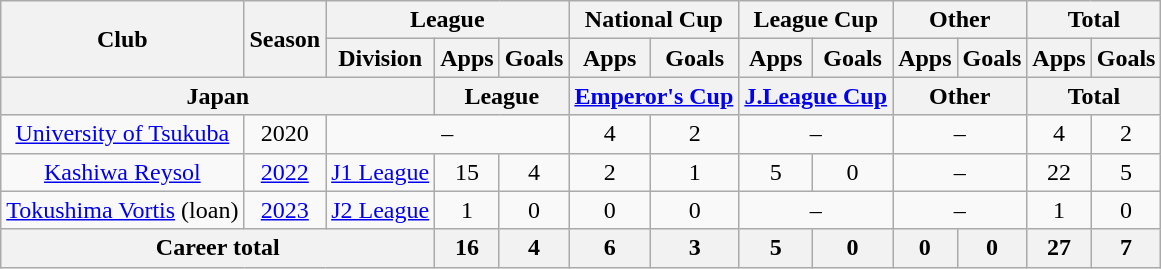<table class="wikitable" style="text-align: center">
<tr>
<th rowspan="2">Club</th>
<th rowspan="2">Season</th>
<th colspan="3">League</th>
<th colspan="2">National Cup</th>
<th colspan="2">League Cup</th>
<th colspan="2">Other</th>
<th colspan="2">Total</th>
</tr>
<tr>
<th>Division</th>
<th>Apps</th>
<th>Goals</th>
<th>Apps</th>
<th>Goals</th>
<th>Apps</th>
<th>Goals</th>
<th>Apps</th>
<th>Goals</th>
<th>Apps</th>
<th>Goals</th>
</tr>
<tr>
<th colspan=3>Japan</th>
<th colspan=2>League</th>
<th colspan=2><a href='#'>Emperor's Cup</a></th>
<th colspan=2><a href='#'>J.League Cup</a></th>
<th colspan=2>Other</th>
<th colspan=2>Total</th>
</tr>
<tr>
<td><a href='#'>University of Tsukuba</a></td>
<td>2020</td>
<td colspan="3">–</td>
<td>4</td>
<td>2</td>
<td colspan="2">–</td>
<td colspan="2">–</td>
<td>4</td>
<td>2</td>
</tr>
<tr>
<td><a href='#'>Kashiwa Reysol</a></td>
<td><a href='#'>2022</a></td>
<td><a href='#'>J1 League</a></td>
<td>15</td>
<td>4</td>
<td>2</td>
<td>1</td>
<td>5</td>
<td>0</td>
<td colspan="2">–</td>
<td>22</td>
<td>5</td>
</tr>
<tr>
<td><a href='#'>Tokushima Vortis</a> (loan)</td>
<td><a href='#'>2023</a></td>
<td><a href='#'>J2 League</a></td>
<td>1</td>
<td>0</td>
<td>0</td>
<td>0</td>
<td colspan="2">–</td>
<td colspan="2">–</td>
<td>1</td>
<td>0</td>
</tr>
<tr>
<th colspan=3>Career total</th>
<th>16</th>
<th>4</th>
<th>6</th>
<th>3</th>
<th>5</th>
<th>0</th>
<th>0</th>
<th>0</th>
<th>27</th>
<th>7</th>
</tr>
</table>
